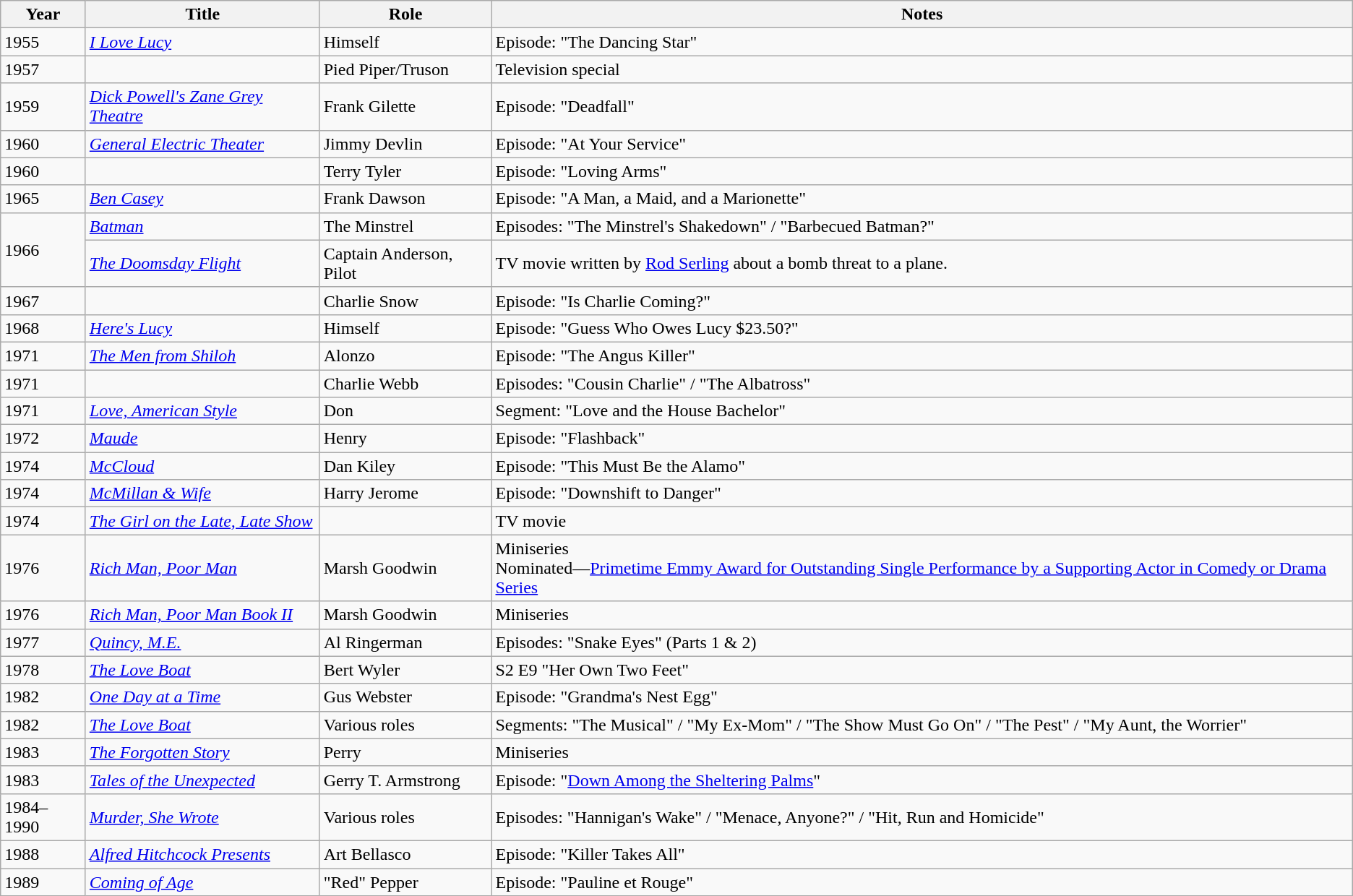<table class="wikitable sortable">
<tr>
<th>Year</th>
<th>Title</th>
<th>Role</th>
<th class="unsortable">Notes</th>
</tr>
<tr>
<td>1955</td>
<td><em><a href='#'>I Love Lucy</a></em></td>
<td>Himself</td>
<td>Episode: "The Dancing Star"</td>
</tr>
<tr>
<td>1957</td>
<td><em></em></td>
<td>Pied Piper/Truson</td>
<td>Television special</td>
</tr>
<tr>
<td>1959</td>
<td><em><a href='#'>Dick Powell's Zane Grey Theatre</a></em></td>
<td>Frank Gilette</td>
<td>Episode: "Deadfall"</td>
</tr>
<tr>
<td>1960</td>
<td><em><a href='#'>General Electric Theater</a></em></td>
<td>Jimmy Devlin</td>
<td>Episode: "At Your Service"</td>
</tr>
<tr>
<td>1960</td>
<td><em></em></td>
<td>Terry Tyler</td>
<td>Episode: "Loving Arms"</td>
</tr>
<tr>
<td>1965</td>
<td><em><a href='#'>Ben Casey</a></em></td>
<td>Frank Dawson</td>
<td>Episode: "A Man, a Maid, and a Marionette"</td>
</tr>
<tr>
<td rowspan="2">1966</td>
<td><em><a href='#'>Batman</a></em></td>
<td>The Minstrel</td>
<td>Episodes: "The Minstrel's Shakedown" / "Barbecued Batman?"</td>
</tr>
<tr>
<td><em><a href='#'>The Doomsday Flight</a></em></td>
<td>Captain Anderson, Pilot</td>
<td>TV movie written by <a href='#'>Rod Serling</a> about a bomb threat to a plane.</td>
</tr>
<tr>
<td>1967</td>
<td><em></em></td>
<td>Charlie Snow</td>
<td>Episode: "Is Charlie Coming?"</td>
</tr>
<tr>
<td>1968</td>
<td><em><a href='#'>Here's Lucy</a></em></td>
<td>Himself</td>
<td>Episode: "Guess Who Owes Lucy $23.50?"</td>
</tr>
<tr>
<td>1971</td>
<td><em><a href='#'>The Men from Shiloh</a></em></td>
<td>Alonzo</td>
<td>Episode: "The Angus Killer"</td>
</tr>
<tr>
<td>1971</td>
<td><em></em></td>
<td>Charlie Webb</td>
<td>Episodes: "Cousin Charlie" / "The Albatross"</td>
</tr>
<tr>
<td>1971</td>
<td><em><a href='#'>Love, American Style</a></em></td>
<td>Don</td>
<td>Segment: "Love and the House Bachelor"</td>
</tr>
<tr>
<td>1972</td>
<td><em><a href='#'>Maude</a></em></td>
<td>Henry</td>
<td>Episode: "Flashback"</td>
</tr>
<tr>
<td>1974</td>
<td><em><a href='#'>McCloud</a></em></td>
<td>Dan Kiley</td>
<td>Episode: "This Must Be the Alamo"</td>
</tr>
<tr>
<td>1974</td>
<td><em><a href='#'>McMillan & Wife</a></em></td>
<td>Harry Jerome</td>
<td>Episode: "Downshift to Danger"</td>
</tr>
<tr>
<td>1974</td>
<td><em><a href='#'>The Girl on the Late, Late Show</a></em></td>
<td></td>
<td>TV movie</td>
</tr>
<tr>
<td>1976</td>
<td><em><a href='#'>Rich Man, Poor Man</a></em></td>
<td>Marsh Goodwin</td>
<td>Miniseries <br> Nominated—<a href='#'>Primetime Emmy Award for Outstanding Single Performance by a Supporting Actor in Comedy or Drama Series</a></td>
</tr>
<tr>
<td>1976</td>
<td><em><a href='#'>Rich Man, Poor Man Book II</a></em></td>
<td>Marsh Goodwin</td>
<td>Miniseries</td>
</tr>
<tr>
<td>1977</td>
<td><em><a href='#'>Quincy, M.E.</a></em></td>
<td>Al Ringerman</td>
<td>Episodes: "Snake Eyes" (Parts 1 & 2)</td>
</tr>
<tr>
<td>1978</td>
<td><em><a href='#'>The Love Boat</a></em></td>
<td>Bert Wyler</td>
<td>S2 E9 "Her Own Two Feet"</td>
</tr>
<tr>
<td>1982</td>
<td><em><a href='#'>One Day at a Time</a></em></td>
<td>Gus Webster</td>
<td>Episode: "Grandma's Nest Egg"</td>
</tr>
<tr>
<td>1982</td>
<td><em><a href='#'>The Love Boat</a></em></td>
<td>Various roles</td>
<td>Segments: "The Musical" / "My Ex-Mom" / "The Show Must Go On" / "The Pest" / "My Aunt, the Worrier"</td>
</tr>
<tr>
<td>1983</td>
<td><em><a href='#'>The Forgotten Story</a></em></td>
<td>Perry</td>
<td>Miniseries</td>
</tr>
<tr>
<td>1983</td>
<td><em><a href='#'>Tales of the Unexpected</a></em></td>
<td>Gerry T. Armstrong</td>
<td>Episode: "<a href='#'>Down Among the Sheltering Palms</a>"</td>
</tr>
<tr>
<td>1984–1990</td>
<td><em><a href='#'>Murder, She Wrote</a></em></td>
<td>Various roles</td>
<td>Episodes: "Hannigan's Wake" / "Menace, Anyone?" / "Hit, Run and Homicide"</td>
</tr>
<tr>
<td>1988</td>
<td><em><a href='#'>Alfred Hitchcock Presents</a></em></td>
<td>Art Bellasco</td>
<td>Episode: "Killer Takes All"</td>
</tr>
<tr>
<td>1989</td>
<td><em><a href='#'>Coming of Age</a></em></td>
<td>"Red" Pepper</td>
<td>Episode: "Pauline et Rouge"</td>
</tr>
</table>
